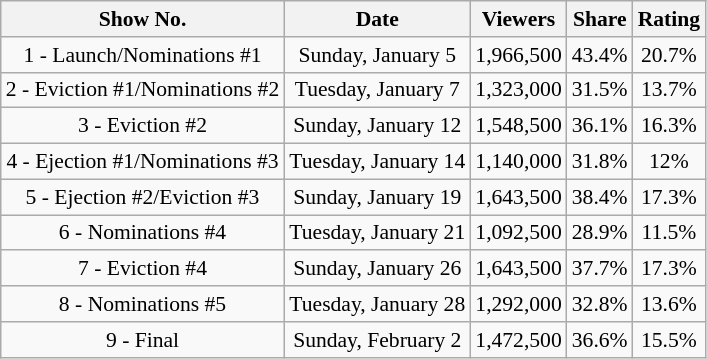<table class="wikitable sortable centre" style="text-align:center;font-size:90%;">
<tr>
<th>Show No.</th>
<th>Date</th>
<th>Viewers</th>
<th>Share</th>
<th>Rating</th>
</tr>
<tr>
<td>1 - Launch/Nominations #1</td>
<td>Sunday, January 5</td>
<td>1,966,500</td>
<td>43.4%</td>
<td>20.7%</td>
</tr>
<tr>
<td>2 - Eviction #1/Nominations #2</td>
<td>Tuesday, January 7</td>
<td>1,323,000</td>
<td>31.5%</td>
<td>13.7%</td>
</tr>
<tr>
<td>3 - Eviction #2</td>
<td>Sunday, January 12</td>
<td>1,548,500</td>
<td>36.1%</td>
<td>16.3%</td>
</tr>
<tr>
<td>4 - Ejection #1/Nominations #3</td>
<td>Tuesday, January 14</td>
<td>1,140,000</td>
<td>31.8%</td>
<td>12%</td>
</tr>
<tr>
<td>5 - Ejection #2/Eviction #3</td>
<td>Sunday, January 19</td>
<td>1,643,500</td>
<td>38.4%</td>
<td>17.3%</td>
</tr>
<tr>
<td>6 - Nominations #4</td>
<td>Tuesday, January 21</td>
<td>1,092,500</td>
<td>28.9%</td>
<td>11.5%</td>
</tr>
<tr>
<td>7 - Eviction #4</td>
<td>Sunday, January 26</td>
<td>1,643,500</td>
<td>37.7%</td>
<td>17.3%</td>
</tr>
<tr>
<td>8 - Nominations #5</td>
<td>Tuesday, January 28</td>
<td>1,292,000</td>
<td>32.8%</td>
<td>13.6%</td>
</tr>
<tr>
<td>9 - Final</td>
<td>Sunday, February 2</td>
<td>1,472,500</td>
<td>36.6%</td>
<td>15.5%</td>
</tr>
</table>
